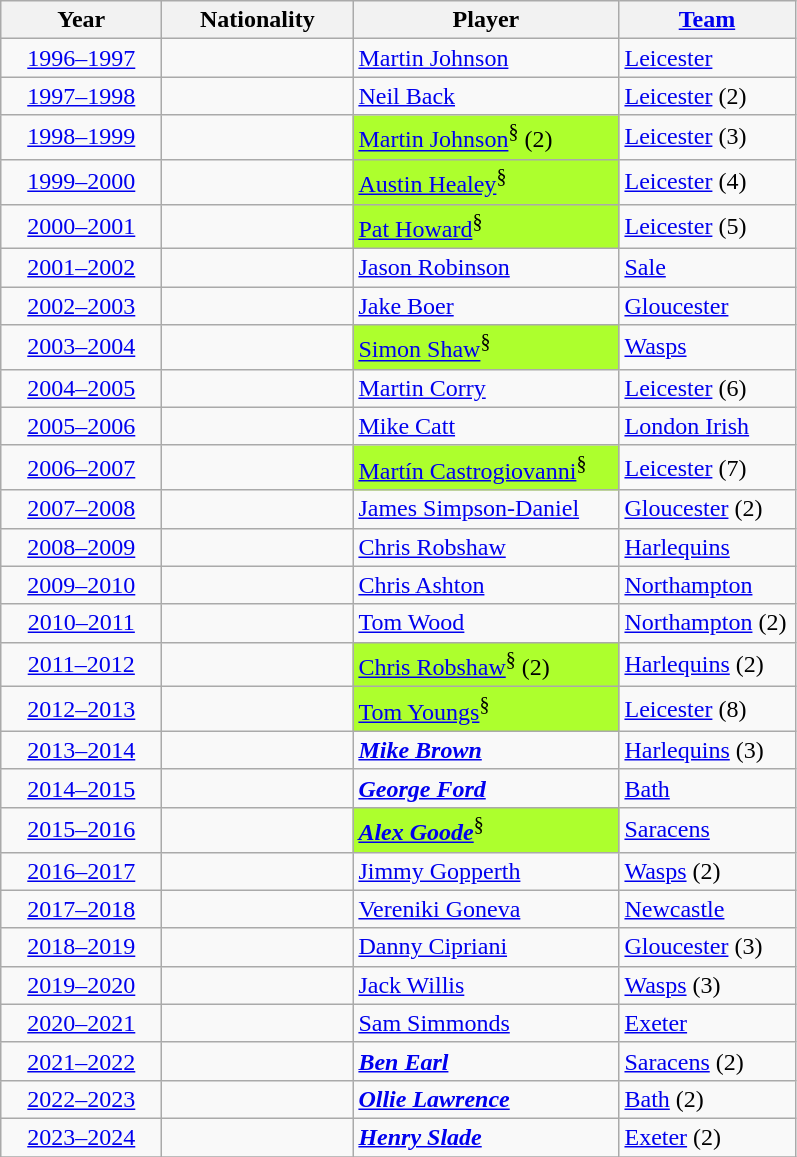<table class="wikitable">
<tr>
<th width=100>Year</th>
<th width=120>Nationality</th>
<th width=170>Player</th>
<th width=110><a href='#'>Team</a></th>
</tr>
<tr>
<td align=center><a href='#'>1996–1997</a></td>
<td></td>
<td><a href='#'>Martin Johnson</a></td>
<td><a href='#'>Leicester</a></td>
</tr>
<tr>
<td align=center><a href='#'>1997–1998</a></td>
<td></td>
<td><a href='#'>Neil Back</a></td>
<td><a href='#'>Leicester</a> (2)</td>
</tr>
<tr>
<td align=center><a href='#'>1998–1999</a></td>
<td></td>
<td style="background:#ADFF2D"><a href='#'>Martin Johnson</a><sup>§</sup> (2)</td>
<td><a href='#'>Leicester</a> (3)</td>
</tr>
<tr>
<td align=center><a href='#'>1999–2000</a></td>
<td></td>
<td style="background:#ADFF2D"><a href='#'>Austin Healey</a><sup>§</sup></td>
<td><a href='#'>Leicester</a> (4)</td>
</tr>
<tr>
<td align=center><a href='#'>2000–2001</a></td>
<td></td>
<td style="background:#ADFF2D"><a href='#'>Pat Howard</a><sup>§</sup></td>
<td><a href='#'>Leicester</a> (5)</td>
</tr>
<tr>
<td align=center><a href='#'>2001–2002</a></td>
<td></td>
<td><a href='#'>Jason Robinson</a></td>
<td><a href='#'>Sale</a></td>
</tr>
<tr>
<td align=center><a href='#'>2002–2003</a></td>
<td></td>
<td><a href='#'>Jake Boer</a></td>
<td><a href='#'>Gloucester</a></td>
</tr>
<tr>
<td align=center><a href='#'>2003–2004</a></td>
<td></td>
<td style="background:#ADFF2D"><a href='#'>Simon Shaw</a><sup>§</sup></td>
<td><a href='#'>Wasps</a></td>
</tr>
<tr>
<td align=center><a href='#'>2004–2005</a></td>
<td></td>
<td><a href='#'>Martin Corry</a></td>
<td><a href='#'>Leicester</a> (6)</td>
</tr>
<tr>
<td align=center><a href='#'>2005–2006</a></td>
<td></td>
<td><a href='#'>Mike Catt</a></td>
<td><a href='#'>London Irish</a></td>
</tr>
<tr>
<td align=center><a href='#'>2006–2007</a></td>
<td></td>
<td style="background:#ADFF2D"><a href='#'>Martín Castrogiovanni</a><sup>§</sup></td>
<td><a href='#'>Leicester</a> (7)</td>
</tr>
<tr>
<td align=center><a href='#'>2007–2008</a></td>
<td></td>
<td><a href='#'>James Simpson-Daniel</a></td>
<td><a href='#'>Gloucester</a> (2)</td>
</tr>
<tr>
<td align=center><a href='#'>2008–2009</a></td>
<td></td>
<td><a href='#'>Chris Robshaw</a></td>
<td><a href='#'>Harlequins</a></td>
</tr>
<tr>
<td align=center><a href='#'>2009–2010</a></td>
<td></td>
<td><a href='#'>Chris Ashton</a></td>
<td><a href='#'>Northampton</a></td>
</tr>
<tr>
<td align=center><a href='#'>2010–2011</a></td>
<td></td>
<td><a href='#'>Tom Wood</a></td>
<td><a href='#'>Northampton</a> (2)</td>
</tr>
<tr>
<td align=center><a href='#'>2011–2012</a></td>
<td></td>
<td style="background:#ADFF2D"><a href='#'>Chris Robshaw</a><sup>§</sup> (2)</td>
<td><a href='#'>Harlequins</a> (2)</td>
</tr>
<tr>
<td align=center><a href='#'>2012–2013</a></td>
<td></td>
<td style="background:#ADFF2D"><a href='#'>Tom Youngs</a><sup>§</sup></td>
<td><a href='#'>Leicester</a> (8)</td>
</tr>
<tr>
<td align=center><a href='#'>2013–2014</a></td>
<td></td>
<td><strong><em><a href='#'>Mike Brown</a></em></strong></td>
<td><a href='#'>Harlequins</a> (3)</td>
</tr>
<tr>
<td align=center><a href='#'>2014–2015</a></td>
<td></td>
<td><strong><em><a href='#'>George Ford</a></em></strong></td>
<td><a href='#'>Bath</a></td>
</tr>
<tr>
<td align=center><a href='#'>2015–2016</a></td>
<td></td>
<td style="background:#ADFF2D"><strong><em><a href='#'>Alex Goode</a></em></strong><sup>§</sup></td>
<td><a href='#'>Saracens</a></td>
</tr>
<tr>
<td align=center><a href='#'>2016–2017</a></td>
<td></td>
<td><a href='#'>Jimmy Gopperth</a></td>
<td><a href='#'>Wasps</a> (2)</td>
</tr>
<tr>
<td align=center><a href='#'>2017–2018</a></td>
<td></td>
<td><a href='#'>Vereniki Goneva</a></td>
<td><a href='#'>Newcastle</a></td>
</tr>
<tr>
<td align=center><a href='#'>2018–2019</a></td>
<td></td>
<td><a href='#'>Danny Cipriani</a></td>
<td><a href='#'>Gloucester</a> (3)</td>
</tr>
<tr>
<td align=center><a href='#'>2019–2020</a></td>
<td></td>
<td><a href='#'>Jack Willis</a></td>
<td><a href='#'>Wasps</a> (3)</td>
</tr>
<tr>
<td align=center><a href='#'>2020–2021</a></td>
<td></td>
<td><a href='#'>Sam Simmonds</a></td>
<td><a href='#'>Exeter</a></td>
</tr>
<tr>
<td align=center><a href='#'>2021–2022</a></td>
<td></td>
<td><strong><em><a href='#'>Ben Earl</a></em></strong></td>
<td><a href='#'>Saracens</a> (2)</td>
</tr>
<tr>
<td align=center><a href='#'>2022–2023</a></td>
<td></td>
<td><strong><em><a href='#'>Ollie Lawrence</a></em></strong></td>
<td><a href='#'>Bath</a> (2)</td>
</tr>
<tr>
<td align=center><a href='#'>2023–2024</a></td>
<td></td>
<td><strong><em><a href='#'>Henry Slade</a></em></strong></td>
<td><a href='#'>Exeter</a> (2)</td>
</tr>
<tr>
</tr>
</table>
